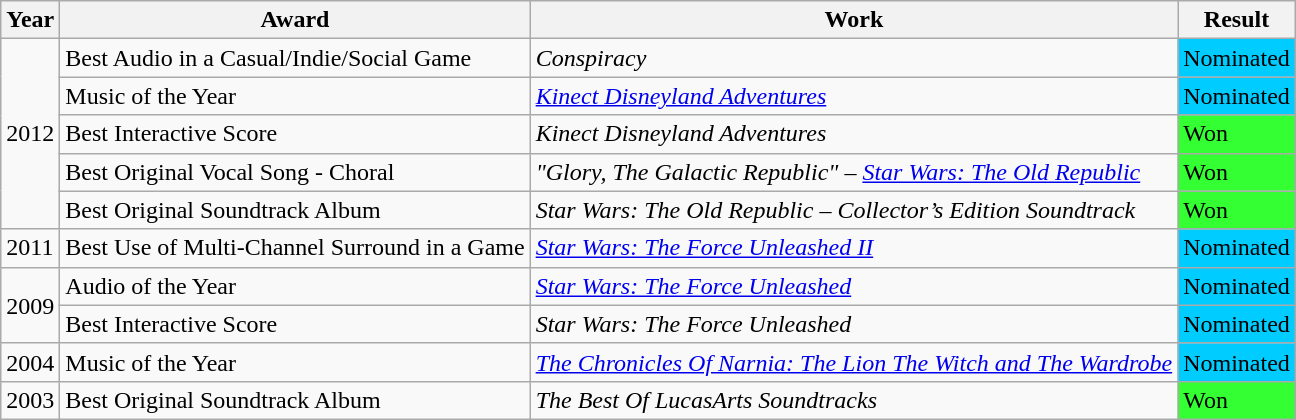<table class="wikitable">
<tr>
<th>Year</th>
<th>Award</th>
<th>Work</th>
<th>Result</th>
</tr>
<tr>
<td rowspan="5">2012</td>
<td>Best Audio in a Casual/Indie/Social Game</td>
<td><em>Conspiracy</em></td>
<td style="background: #00ccff">Nominated</td>
</tr>
<tr>
<td>Music of the Year</td>
<td><em><a href='#'>Kinect Disneyland Adventures</a></em></td>
<td style="background: #00ccff">Nominated</td>
</tr>
<tr>
<td>Best Interactive Score</td>
<td><em>Kinect Disneyland Adventures</em></td>
<td style="background: #33ff33">Won</td>
</tr>
<tr>
<td>Best Original Vocal Song - Choral</td>
<td><em>"Glory, The Galactic Republic" – <a href='#'>Star Wars: The Old Republic</a></em></td>
<td style="background: #33ff33">Won</td>
</tr>
<tr>
<td>Best Original Soundtrack Album</td>
<td><em>Star Wars: The Old Republic – Collector’s Edition Soundtrack</em></td>
<td style="background: #33ff33">Won</td>
</tr>
<tr>
<td>2011</td>
<td>Best Use of Multi-Channel Surround in a Game</td>
<td><em><a href='#'>Star Wars: The Force Unleashed II</a></em></td>
<td style="background: #00ccff">Nominated</td>
</tr>
<tr>
<td rowspan="2">2009</td>
<td>Audio of the Year</td>
<td><em><a href='#'>Star Wars: The Force Unleashed</a></em></td>
<td style="background: #00ccff">Nominated</td>
</tr>
<tr>
<td>Best Interactive Score</td>
<td><em>Star Wars: The Force Unleashed</em></td>
<td style="background: #00ccff">Nominated</td>
</tr>
<tr>
<td>2004</td>
<td>Music of the Year</td>
<td><em><a href='#'>The Chronicles Of Narnia: The Lion The Witch and The Wardrobe</a></em></td>
<td style="background: #00ccff">Nominated</td>
</tr>
<tr>
<td>2003</td>
<td>Best Original Soundtrack Album</td>
<td><em>The Best Of LucasArts Soundtracks</em></td>
<td style="background: #33ff33">Won</td>
</tr>
</table>
